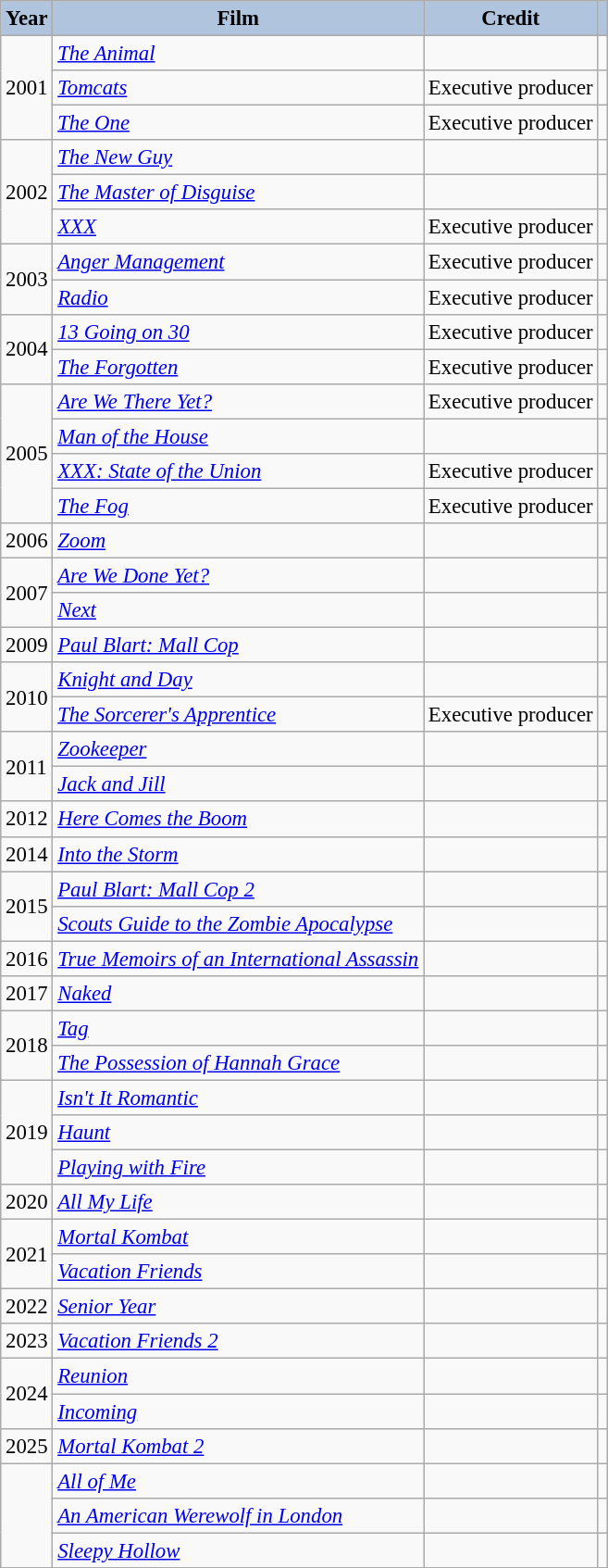<table class="wikitable" style="font-size: 95%;" cellpadding="4" border="2" background: #f9f9f9;>
<tr align="center">
<th style="background:#B0C4DE;">Year</th>
<th style="background:#B0C4DE;">Film</th>
<th style="background:#B0C4DE;">Credit</th>
<th style="background:#B0C4DE;"></th>
</tr>
<tr>
<td rowspan=3>2001</td>
<td><em><a href='#'>The Animal</a></em></td>
<td></td>
<td></td>
</tr>
<tr>
<td><em><a href='#'>Tomcats</a></em></td>
<td>Executive producer</td>
<td></td>
</tr>
<tr>
<td><em><a href='#'>The One</a></em></td>
<td>Executive producer</td>
<td></td>
</tr>
<tr>
<td rowspan=3>2002</td>
<td><em><a href='#'>The New Guy</a></em></td>
<td></td>
<td></td>
</tr>
<tr>
<td><em><a href='#'>The Master of Disguise</a></em></td>
<td></td>
<td></td>
</tr>
<tr>
<td><em><a href='#'>XXX</a></em></td>
<td>Executive producer</td>
<td></td>
</tr>
<tr>
<td rowspan=2>2003</td>
<td><em><a href='#'>Anger Management</a></em></td>
<td>Executive producer</td>
<td></td>
</tr>
<tr>
<td><em><a href='#'>Radio</a></em></td>
<td>Executive producer</td>
<td></td>
</tr>
<tr>
<td rowspan=2>2004</td>
<td><em><a href='#'>13 Going on 30</a></em></td>
<td>Executive producer</td>
<td></td>
</tr>
<tr>
<td><em><a href='#'>The Forgotten</a></em></td>
<td>Executive producer</td>
<td></td>
</tr>
<tr>
<td rowspan=4>2005</td>
<td><em><a href='#'>Are We There Yet?</a></em></td>
<td>Executive producer</td>
<td></td>
</tr>
<tr>
<td><em><a href='#'>Man of the House</a></em></td>
<td></td>
<td></td>
</tr>
<tr>
<td><em><a href='#'>XXX: State of the Union</a></em></td>
<td>Executive producer</td>
<td></td>
</tr>
<tr>
<td><em><a href='#'>The Fog</a></em></td>
<td>Executive producer</td>
<td></td>
</tr>
<tr>
<td>2006</td>
<td><em><a href='#'>Zoom</a></em></td>
<td></td>
<td></td>
</tr>
<tr>
<td rowspan=2>2007</td>
<td><em><a href='#'>Are We Done Yet?</a></em></td>
<td></td>
<td></td>
</tr>
<tr>
<td><em><a href='#'>Next</a></em></td>
<td></td>
<td></td>
</tr>
<tr>
<td>2009</td>
<td><em><a href='#'>Paul Blart: Mall Cop</a></em></td>
<td></td>
<td></td>
</tr>
<tr>
<td rowspan=2>2010</td>
<td><em><a href='#'>Knight and Day</a></em></td>
<td></td>
<td></td>
</tr>
<tr>
<td><em><a href='#'>The Sorcerer's Apprentice</a></em></td>
<td>Executive producer</td>
<td></td>
</tr>
<tr>
<td rowspan=2>2011</td>
<td><em><a href='#'>Zookeeper</a></em></td>
<td></td>
<td></td>
</tr>
<tr>
<td><em><a href='#'>Jack and Jill</a></em></td>
<td></td>
<td></td>
</tr>
<tr>
<td>2012</td>
<td><em><a href='#'>Here Comes the Boom</a></em></td>
<td></td>
<td></td>
</tr>
<tr>
<td>2014</td>
<td><em><a href='#'>Into the Storm</a></em></td>
<td></td>
<td></td>
</tr>
<tr>
<td rowspan=2>2015</td>
<td><em><a href='#'>Paul Blart: Mall Cop 2</a></em></td>
<td></td>
<td></td>
</tr>
<tr>
<td><em><a href='#'>Scouts Guide to the Zombie Apocalypse</a></em></td>
<td></td>
<td></td>
</tr>
<tr>
<td>2016</td>
<td><em><a href='#'>True Memoirs of an International Assassin</a></em></td>
<td></td>
<td></td>
</tr>
<tr>
<td>2017</td>
<td><em><a href='#'>Naked</a></em></td>
<td></td>
<td></td>
</tr>
<tr>
<td rowspan=2>2018</td>
<td><em><a href='#'>Tag</a></em></td>
<td></td>
<td></td>
</tr>
<tr>
<td><em><a href='#'>The Possession of Hannah Grace</a></em></td>
<td></td>
<td></td>
</tr>
<tr>
<td rowspan=3>2019</td>
<td><em><a href='#'>Isn't It Romantic</a></em></td>
<td></td>
<td></td>
</tr>
<tr>
<td><em><a href='#'>Haunt</a></em></td>
<td></td>
<td></td>
</tr>
<tr>
<td><em><a href='#'>Playing with Fire</a></em></td>
<td></td>
<td></td>
</tr>
<tr>
<td>2020</td>
<td><em><a href='#'>All My Life</a></em></td>
<td></td>
<td></td>
</tr>
<tr>
<td rowspan=2>2021</td>
<td><em><a href='#'>Mortal Kombat</a></em></td>
<td></td>
<td></td>
</tr>
<tr>
<td><em><a href='#'>Vacation Friends</a></em></td>
<td></td>
<td></td>
</tr>
<tr>
<td>2022</td>
<td><em><a href='#'>Senior Year</a></em></td>
<td></td>
<td></td>
</tr>
<tr>
<td>2023</td>
<td><em><a href='#'>Vacation Friends 2</a></em></td>
<td></td>
<td></td>
</tr>
<tr>
<td rowspan=2>2024</td>
<td><em><a href='#'>Reunion</a></em></td>
<td></td>
<td></td>
</tr>
<tr>
<td><em><a href='#'>Incoming</a></em></td>
<td></td>
<td></td>
</tr>
<tr>
<td>2025</td>
<td><em><a href='#'>Mortal Kombat 2</a></em></td>
<td></td>
<td></td>
</tr>
<tr>
<td rowspan=3 style="text-align:center;"></td>
<td><em><a href='#'>All of Me</a></em></td>
<td></td>
<td></td>
</tr>
<tr>
<td><em><a href='#'>An American Werewolf in London</a></em></td>
<td></td>
<td></td>
</tr>
<tr>
<td><em><a href='#'>Sleepy Hollow</a></em></td>
<td></td>
<td></td>
</tr>
</table>
